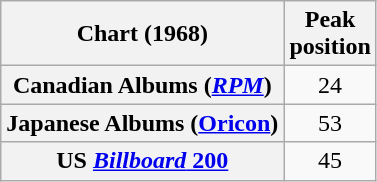<table class="wikitable sortable plainrowheaders" style="text-align:center;">
<tr>
<th scope="col">Chart (1968)</th>
<th scope="col">Peak<br> position</th>
</tr>
<tr>
<th scope="row">Canadian Albums (<em><a href='#'>RPM</a></em>)</th>
<td>24</td>
</tr>
<tr>
<th scope="row">Japanese Albums (<a href='#'>Oricon</a>)</th>
<td>53</td>
</tr>
<tr>
<th scope="row">US <a href='#'><em>Billboard</em> 200</a></th>
<td>45</td>
</tr>
</table>
